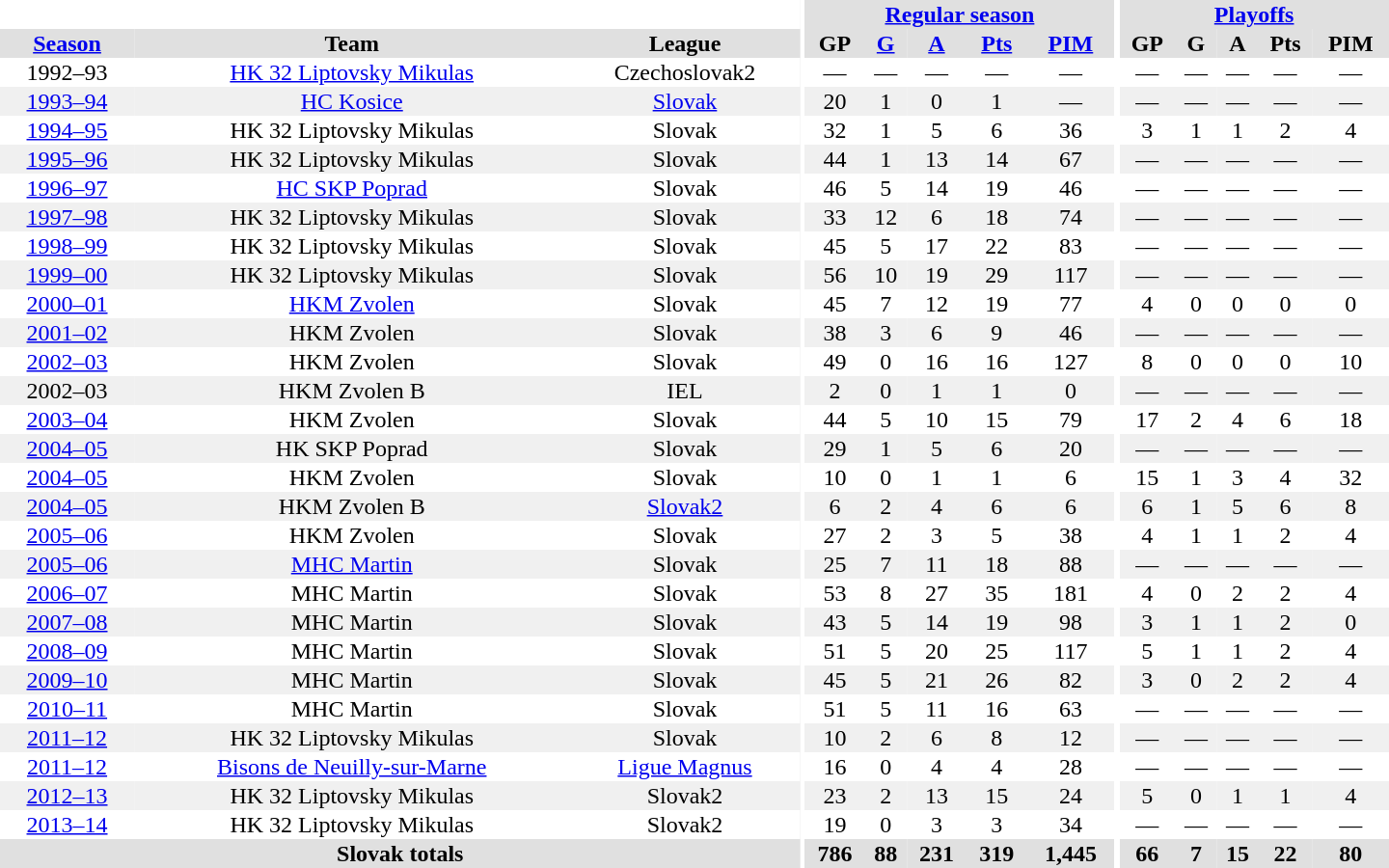<table border="0" cellpadding="1" cellspacing="0" style="text-align:center; width:60em">
<tr bgcolor="#e0e0e0">
<th colspan="3" bgcolor="#ffffff"></th>
<th rowspan="99" bgcolor="#ffffff"></th>
<th colspan="5"><a href='#'>Regular season</a></th>
<th rowspan="99" bgcolor="#ffffff"></th>
<th colspan="5"><a href='#'>Playoffs</a></th>
</tr>
<tr bgcolor="#e0e0e0">
<th><a href='#'>Season</a></th>
<th>Team</th>
<th>League</th>
<th>GP</th>
<th><a href='#'>G</a></th>
<th><a href='#'>A</a></th>
<th><a href='#'>Pts</a></th>
<th><a href='#'>PIM</a></th>
<th>GP</th>
<th>G</th>
<th>A</th>
<th>Pts</th>
<th>PIM</th>
</tr>
<tr>
<td>1992–93</td>
<td><a href='#'>HK 32 Liptovsky Mikulas</a></td>
<td>Czechoslovak2</td>
<td>—</td>
<td>—</td>
<td>—</td>
<td>—</td>
<td>—</td>
<td>—</td>
<td>—</td>
<td>—</td>
<td>—</td>
<td>—</td>
</tr>
<tr bgcolor="#f0f0f0">
<td><a href='#'>1993–94</a></td>
<td><a href='#'>HC Kosice</a></td>
<td><a href='#'>Slovak</a></td>
<td>20</td>
<td>1</td>
<td>0</td>
<td>1</td>
<td>—</td>
<td>—</td>
<td>—</td>
<td>—</td>
<td>—</td>
<td>—</td>
</tr>
<tr>
<td><a href='#'>1994–95</a></td>
<td>HK 32 Liptovsky Mikulas</td>
<td>Slovak</td>
<td>32</td>
<td>1</td>
<td>5</td>
<td>6</td>
<td>36</td>
<td>3</td>
<td>1</td>
<td>1</td>
<td>2</td>
<td>4</td>
</tr>
<tr bgcolor="#f0f0f0">
<td><a href='#'>1995–96</a></td>
<td>HK 32 Liptovsky Mikulas</td>
<td>Slovak</td>
<td>44</td>
<td>1</td>
<td>13</td>
<td>14</td>
<td>67</td>
<td>—</td>
<td>—</td>
<td>—</td>
<td>—</td>
<td>—</td>
</tr>
<tr>
<td><a href='#'>1996–97</a></td>
<td><a href='#'>HC SKP Poprad</a></td>
<td>Slovak</td>
<td>46</td>
<td>5</td>
<td>14</td>
<td>19</td>
<td>46</td>
<td>—</td>
<td>—</td>
<td>—</td>
<td>—</td>
<td>—</td>
</tr>
<tr bgcolor="#f0f0f0">
<td><a href='#'>1997–98</a></td>
<td>HK 32 Liptovsky Mikulas</td>
<td>Slovak</td>
<td>33</td>
<td>12</td>
<td>6</td>
<td>18</td>
<td>74</td>
<td>—</td>
<td>—</td>
<td>—</td>
<td>—</td>
<td>—</td>
</tr>
<tr>
<td><a href='#'>1998–99</a></td>
<td>HK 32 Liptovsky Mikulas</td>
<td>Slovak</td>
<td>45</td>
<td>5</td>
<td>17</td>
<td>22</td>
<td>83</td>
<td>—</td>
<td>—</td>
<td>—</td>
<td>—</td>
<td>—</td>
</tr>
<tr bgcolor="#f0f0f0">
<td><a href='#'>1999–00</a></td>
<td>HK 32 Liptovsky Mikulas</td>
<td>Slovak</td>
<td>56</td>
<td>10</td>
<td>19</td>
<td>29</td>
<td>117</td>
<td>—</td>
<td>—</td>
<td>—</td>
<td>—</td>
<td>—</td>
</tr>
<tr>
<td><a href='#'>2000–01</a></td>
<td><a href='#'>HKM Zvolen</a></td>
<td>Slovak</td>
<td>45</td>
<td>7</td>
<td>12</td>
<td>19</td>
<td>77</td>
<td>4</td>
<td>0</td>
<td>0</td>
<td>0</td>
<td>0</td>
</tr>
<tr bgcolor="#f0f0f0">
<td><a href='#'>2001–02</a></td>
<td>HKM Zvolen</td>
<td>Slovak</td>
<td>38</td>
<td>3</td>
<td>6</td>
<td>9</td>
<td>46</td>
<td>—</td>
<td>—</td>
<td>—</td>
<td>—</td>
<td>—</td>
</tr>
<tr>
<td><a href='#'>2002–03</a></td>
<td>HKM Zvolen</td>
<td>Slovak</td>
<td>49</td>
<td>0</td>
<td>16</td>
<td>16</td>
<td>127</td>
<td>8</td>
<td>0</td>
<td>0</td>
<td>0</td>
<td>10</td>
</tr>
<tr bgcolor="#f0f0f0">
<td>2002–03</td>
<td>HKM Zvolen B</td>
<td>IEL</td>
<td>2</td>
<td>0</td>
<td>1</td>
<td>1</td>
<td>0</td>
<td>—</td>
<td>—</td>
<td>—</td>
<td>—</td>
<td>—</td>
</tr>
<tr>
<td><a href='#'>2003–04</a></td>
<td>HKM Zvolen</td>
<td>Slovak</td>
<td>44</td>
<td>5</td>
<td>10</td>
<td>15</td>
<td>79</td>
<td>17</td>
<td>2</td>
<td>4</td>
<td>6</td>
<td>18</td>
</tr>
<tr bgcolor="#f0f0f0">
<td><a href='#'>2004–05</a></td>
<td>HK SKP Poprad</td>
<td>Slovak</td>
<td>29</td>
<td>1</td>
<td>5</td>
<td>6</td>
<td>20</td>
<td>—</td>
<td>—</td>
<td>—</td>
<td>—</td>
<td>—</td>
</tr>
<tr>
<td><a href='#'>2004–05</a></td>
<td>HKM Zvolen</td>
<td>Slovak</td>
<td>10</td>
<td>0</td>
<td>1</td>
<td>1</td>
<td>6</td>
<td>15</td>
<td>1</td>
<td>3</td>
<td>4</td>
<td>32</td>
</tr>
<tr bgcolor="#f0f0f0">
<td><a href='#'>2004–05</a></td>
<td>HKM Zvolen B</td>
<td><a href='#'>Slovak2</a></td>
<td>6</td>
<td>2</td>
<td>4</td>
<td>6</td>
<td>6</td>
<td>6</td>
<td>1</td>
<td>5</td>
<td>6</td>
<td>8</td>
</tr>
<tr>
<td><a href='#'>2005–06</a></td>
<td>HKM Zvolen</td>
<td>Slovak</td>
<td>27</td>
<td>2</td>
<td>3</td>
<td>5</td>
<td>38</td>
<td>4</td>
<td>1</td>
<td>1</td>
<td>2</td>
<td>4</td>
</tr>
<tr bgcolor="#f0f0f0">
<td><a href='#'>2005–06</a></td>
<td><a href='#'>MHC Martin</a></td>
<td>Slovak</td>
<td>25</td>
<td>7</td>
<td>11</td>
<td>18</td>
<td>88</td>
<td>—</td>
<td>—</td>
<td>—</td>
<td>—</td>
<td>—</td>
</tr>
<tr>
<td><a href='#'>2006–07</a></td>
<td>MHC Martin</td>
<td>Slovak</td>
<td>53</td>
<td>8</td>
<td>27</td>
<td>35</td>
<td>181</td>
<td>4</td>
<td>0</td>
<td>2</td>
<td>2</td>
<td>4</td>
</tr>
<tr bgcolor="#f0f0f0">
<td><a href='#'>2007–08</a></td>
<td>MHC Martin</td>
<td>Slovak</td>
<td>43</td>
<td>5</td>
<td>14</td>
<td>19</td>
<td>98</td>
<td>3</td>
<td>1</td>
<td>1</td>
<td>2</td>
<td>0</td>
</tr>
<tr>
<td><a href='#'>2008–09</a></td>
<td>MHC Martin</td>
<td>Slovak</td>
<td>51</td>
<td>5</td>
<td>20</td>
<td>25</td>
<td>117</td>
<td>5</td>
<td>1</td>
<td>1</td>
<td>2</td>
<td>4</td>
</tr>
<tr bgcolor="#f0f0f0">
<td><a href='#'>2009–10</a></td>
<td>MHC Martin</td>
<td>Slovak</td>
<td>45</td>
<td>5</td>
<td>21</td>
<td>26</td>
<td>82</td>
<td>3</td>
<td>0</td>
<td>2</td>
<td>2</td>
<td>4</td>
</tr>
<tr>
<td><a href='#'>2010–11</a></td>
<td>MHC Martin</td>
<td>Slovak</td>
<td>51</td>
<td>5</td>
<td>11</td>
<td>16</td>
<td>63</td>
<td>—</td>
<td>—</td>
<td>—</td>
<td>—</td>
<td>—</td>
</tr>
<tr bgcolor="#f0f0f0">
<td><a href='#'>2011–12</a></td>
<td>HK 32 Liptovsky Mikulas</td>
<td>Slovak</td>
<td>10</td>
<td>2</td>
<td>6</td>
<td>8</td>
<td>12</td>
<td>—</td>
<td>—</td>
<td>—</td>
<td>—</td>
<td>—</td>
</tr>
<tr>
<td><a href='#'>2011–12</a></td>
<td><a href='#'>Bisons de Neuilly-sur-Marne</a></td>
<td><a href='#'>Ligue Magnus</a></td>
<td>16</td>
<td>0</td>
<td>4</td>
<td>4</td>
<td>28</td>
<td>—</td>
<td>—</td>
<td>—</td>
<td>—</td>
<td>—</td>
</tr>
<tr bgcolor="#f0f0f0">
<td><a href='#'>2012–13</a></td>
<td>HK 32 Liptovsky Mikulas</td>
<td>Slovak2</td>
<td>23</td>
<td>2</td>
<td>13</td>
<td>15</td>
<td>24</td>
<td>5</td>
<td>0</td>
<td>1</td>
<td>1</td>
<td>4</td>
</tr>
<tr>
<td><a href='#'>2013–14</a></td>
<td>HK 32 Liptovsky Mikulas</td>
<td>Slovak2</td>
<td>19</td>
<td>0</td>
<td>3</td>
<td>3</td>
<td>34</td>
<td>—</td>
<td>—</td>
<td>—</td>
<td>—</td>
<td>—</td>
</tr>
<tr>
</tr>
<tr ALIGN="center" bgcolor="#e0e0e0">
<th colspan="3">Slovak totals</th>
<th ALIGN="center">786</th>
<th ALIGN="center">88</th>
<th ALIGN="center">231</th>
<th ALIGN="center">319</th>
<th ALIGN="center">1,445</th>
<th ALIGN="center">66</th>
<th ALIGN="center">7</th>
<th ALIGN="center">15</th>
<th ALIGN="center">22</th>
<th ALIGN="center">80</th>
</tr>
</table>
